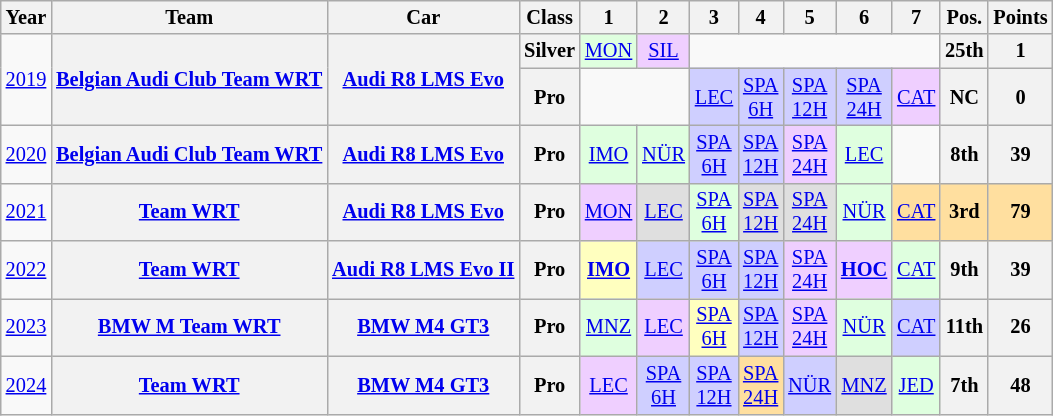<table class="wikitable" border="1" style="text-align:center; font-size:85%;">
<tr>
<th>Year</th>
<th>Team</th>
<th>Car</th>
<th>Class</th>
<th>1</th>
<th>2</th>
<th>3</th>
<th>4</th>
<th>5</th>
<th>6</th>
<th>7</th>
<th>Pos.</th>
<th>Points</th>
</tr>
<tr>
<td rowspan=2nowrap><a href='#'>2019</a></td>
<th rowspan=2nowrap><a href='#'>Belgian Audi Club Team WRT</a></th>
<th rowspan=2nowrap><a href='#'>Audi R8 LMS Evo</a></th>
<th>Silver</th>
<td style="background:#DFFFDF;"><a href='#'>MON</a><br></td>
<td style="background:#EFCFFF;"><a href='#'>SIL</a><br></td>
<td colspan=5></td>
<th>25th</th>
<th>1</th>
</tr>
<tr>
<th>Pro</th>
<td colspan=2></td>
<td style="background:#CFCFFF;"><a href='#'>LEC</a><br></td>
<td style="background:#CFCFFF;"><a href='#'>SPA<br>6H</a><br></td>
<td style="background:#CFCFFF;"><a href='#'>SPA<br>12H</a><br></td>
<td style="background:#CFCFFF;"><a href='#'>SPA<br>24H</a><br></td>
<td style="background:#EFCFFF;"><a href='#'>CAT</a><br></td>
<th>NC</th>
<th>0</th>
</tr>
<tr>
<td><a href='#'>2020</a></td>
<th nowrap><a href='#'>Belgian Audi Club Team WRT</a></th>
<th nowrap><a href='#'>Audi R8 LMS Evo</a></th>
<th>Pro</th>
<td style="background:#DFFFDF;"><a href='#'>IMO</a><br></td>
<td style="background:#DFFFDF;"><a href='#'>NÜR</a><br></td>
<td style="background:#CFCFFF;"><a href='#'>SPA<br>6H</a><br></td>
<td style="background:#CFCFFF;"><a href='#'>SPA<br>12H</a><br></td>
<td style="background:#EFCFFF;"><a href='#'>SPA<br>24H</a><br></td>
<td style="background:#DFFFDF;"><a href='#'>LEC</a><br></td>
<td></td>
<th>8th</th>
<th>39</th>
</tr>
<tr>
<td><a href='#'>2021</a></td>
<th nowrap><a href='#'>Team WRT</a></th>
<th nowrap><a href='#'>Audi R8 LMS Evo</a></th>
<th>Pro</th>
<td style="background:#EFCFFF;"><a href='#'>MON</a><br></td>
<td style="background:#DFDFDF;"><a href='#'>LEC</a><br></td>
<td style="background:#DFFFDF;"><a href='#'>SPA<br>6H</a><br></td>
<td style="background:#DFDFDF;"><a href='#'>SPA<br>12H</a><br></td>
<td style="background:#DFDFDF;"><a href='#'>SPA<br>24H</a><br></td>
<td style="background:#DFFFDF;"><a href='#'>NÜR</a><br></td>
<td style="background:#FFDF9F;"><a href='#'>CAT</a><br></td>
<th style="background:#ffdf9f;">3rd</th>
<th style="background:#ffdf9f;">79</th>
</tr>
<tr>
<td><a href='#'>2022</a></td>
<th nowrap><a href='#'>Team WRT</a></th>
<th nowrap><a href='#'>Audi R8 LMS Evo II</a></th>
<th>Pro</th>
<td style="background:#FFFFBF;"><strong><a href='#'>IMO</a></strong><br></td>
<td style="background:#CFCFFF;"><a href='#'>LEC</a><br></td>
<td style="background:#CFCFFF;"><a href='#'>SPA<br>6H</a><br></td>
<td style="background:#CFCFFF;"><a href='#'>SPA<br>12H</a><br></td>
<td style="background:#EFCFFF;"><a href='#'>SPA<br>24H</a><br></td>
<td style="background:#EFCFFF;"><strong><a href='#'>HOC</a></strong><br></td>
<td style="background:#DFFFDF;"><a href='#'>CAT</a><br></td>
<th>9th</th>
<th>39</th>
</tr>
<tr>
<td><a href='#'>2023</a></td>
<th nowrap><a href='#'>BMW M Team WRT</a></th>
<th nowrap><a href='#'>BMW M4 GT3</a></th>
<th>Pro</th>
<td style="background:#DFFFDF;"><a href='#'>MNZ</a><br></td>
<td style="background:#EFCFFF;"><a href='#'>LEC</a><br></td>
<td style="background:#FFFFBF;"><a href='#'>SPA<br>6H</a><br></td>
<td style="background:#CFCFFF;"><a href='#'>SPA<br>12H</a><br></td>
<td style="background:#EFCFFF;"><a href='#'>SPA<br>24H</a><br></td>
<td style="background:#DFFFDF;"><a href='#'>NÜR</a><br></td>
<td style="background:#CFCFFF;"><a href='#'>CAT</a><br></td>
<th>11th</th>
<th>26</th>
</tr>
<tr>
<td><a href='#'>2024</a></td>
<th nowrap><a href='#'>Team WRT</a></th>
<th nowrap><a href='#'>BMW M4 GT3</a></th>
<th>Pro</th>
<td style="background:#EFCFFF;"><a href='#'>LEC</a><br></td>
<td style="background:#CFCFFF;"><a href='#'>SPA<br>6H</a><br></td>
<td style="background:#CFCFFF;"><a href='#'>SPA<br>12H</a><br></td>
<td style="background:#FFDF9F;"><a href='#'>SPA<br>24H</a><br></td>
<td style="background:#CFCFFF;"><a href='#'>NÜR</a><br></td>
<td style="background:#DFDFDF;"><a href='#'>MNZ</a><br></td>
<td style="background:#DFFFDF;"><a href='#'>JED</a><br></td>
<th>7th</th>
<th>48</th>
</tr>
</table>
